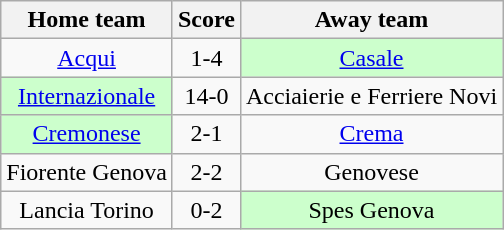<table class="wikitable" style="text-align: center">
<tr>
<th>Home team</th>
<th>Score</th>
<th>Away team</th>
</tr>
<tr>
<td><a href='#'>Acqui</a></td>
<td>1-4</td>
<td bgcolor="ccffcc"><a href='#'>Casale</a></td>
</tr>
<tr>
<td bgcolor="ccffcc"><a href='#'>Internazionale</a></td>
<td>14-0</td>
<td>Acciaierie e Ferriere Novi</td>
</tr>
<tr>
<td bgcolor="ccffcc"><a href='#'>Cremonese</a></td>
<td>2-1</td>
<td><a href='#'>Crema</a></td>
</tr>
<tr>
<td>Fiorente Genova</td>
<td>2-2 </td>
<td>Genovese</td>
</tr>
<tr>
<td>Lancia Torino</td>
<td>0-2 </td>
<td bgcolor="ccffcc">Spes Genova</td>
</tr>
</table>
